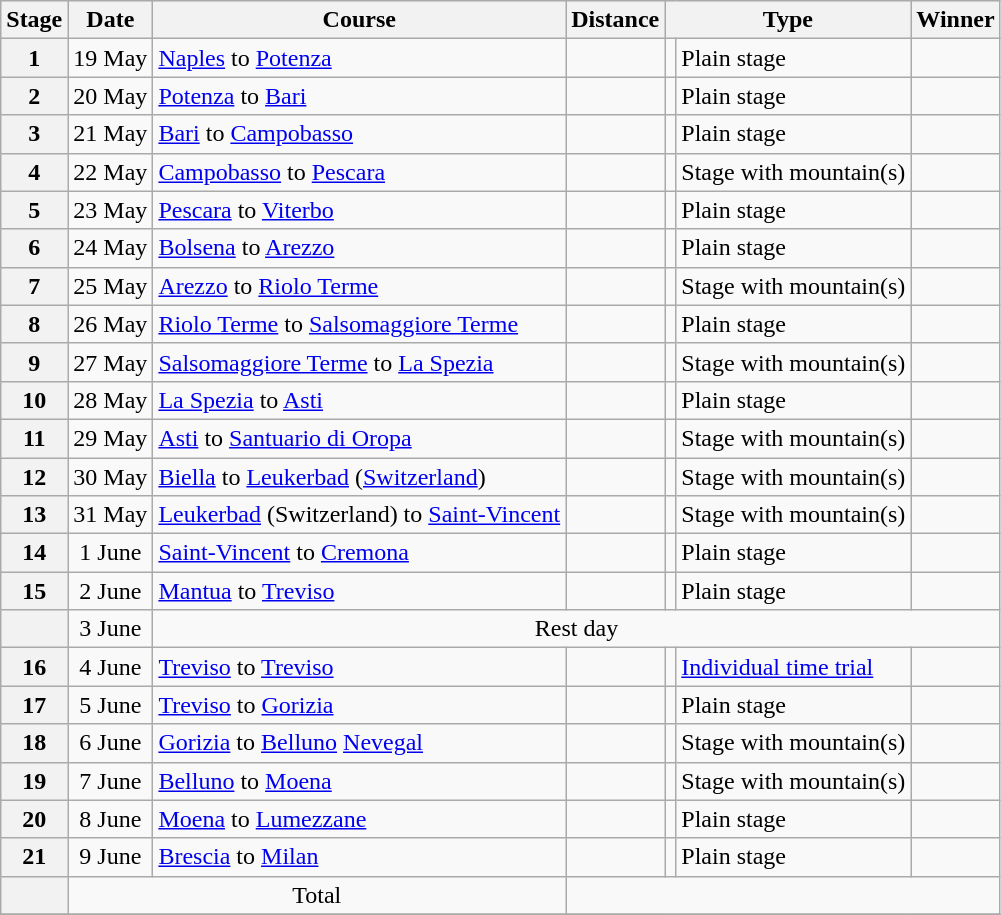<table class="wikitable">
<tr style="background:#efefef;">
<th>Stage</th>
<th>Date</th>
<th>Course</th>
<th>Distance</th>
<th colspan="2">Type</th>
<th>Winner</th>
</tr>
<tr>
<th style="text-align:center">1</th>
<td style="text-align:center;">19 May</td>
<td><a href='#'>Naples</a> to <a href='#'>Potenza</a></td>
<td style="text-align:center;"></td>
<td style="text-align:center;"></td>
<td>Plain stage</td>
<td></td>
</tr>
<tr>
<th style="text-align:center">2</th>
<td style="text-align:center;">20 May</td>
<td><a href='#'>Potenza</a> to <a href='#'>Bari</a></td>
<td style="text-align:center;"></td>
<td style="text-align:center;"></td>
<td>Plain stage</td>
<td></td>
</tr>
<tr>
<th style="text-align:center">3</th>
<td style="text-align:center;">21 May</td>
<td><a href='#'>Bari</a> to <a href='#'>Campobasso</a></td>
<td style="text-align:center;"></td>
<td style="text-align:center;"></td>
<td>Plain stage</td>
<td></td>
</tr>
<tr>
<th style="text-align:center">4</th>
<td style="text-align:center;">22 May</td>
<td><a href='#'>Campobasso</a> to <a href='#'>Pescara</a></td>
<td style="text-align:center;"></td>
<td style="text-align:center;"></td>
<td>Stage with mountain(s)</td>
<td></td>
</tr>
<tr>
<th style="text-align:center">5</th>
<td style="text-align:center;">23 May</td>
<td><a href='#'>Pescara</a> to <a href='#'>Viterbo</a></td>
<td style="text-align:center;"></td>
<td style="text-align:center;"></td>
<td>Plain stage</td>
<td></td>
</tr>
<tr>
<th style="text-align:center">6</th>
<td style="text-align:center;">24 May</td>
<td><a href='#'>Bolsena</a> to <a href='#'>Arezzo</a></td>
<td style="text-align:center;"></td>
<td style="text-align:center;"></td>
<td>Plain stage</td>
<td></td>
</tr>
<tr>
<th style="text-align:center">7</th>
<td style="text-align:center;">25 May</td>
<td><a href='#'>Arezzo</a> to <a href='#'>Riolo Terme</a></td>
<td style="text-align:center;"></td>
<td style="text-align:center;"></td>
<td>Stage with mountain(s)</td>
<td></td>
</tr>
<tr>
<th style="text-align:center">8</th>
<td style="text-align:center;">26 May</td>
<td><a href='#'>Riolo Terme</a> to <a href='#'>Salsomaggiore Terme</a></td>
<td style="text-align:center;"></td>
<td style="text-align:center;"></td>
<td>Plain stage</td>
<td></td>
</tr>
<tr>
<th style="text-align:center">9</th>
<td style="text-align:center;">27 May</td>
<td><a href='#'>Salsomaggiore Terme</a> to <a href='#'>La Spezia</a></td>
<td style="text-align:center;"></td>
<td style="text-align:center;"></td>
<td>Stage with mountain(s)</td>
<td></td>
</tr>
<tr>
<th style="text-align:center">10</th>
<td style="text-align:center;">28 May</td>
<td><a href='#'>La Spezia</a> to <a href='#'>Asti</a></td>
<td style="text-align:center;"></td>
<td style="text-align:center;"></td>
<td>Plain stage</td>
<td></td>
</tr>
<tr>
<th style="text-align:center">11</th>
<td style="text-align:center;">29 May</td>
<td><a href='#'>Asti</a> to <a href='#'>Santuario di Oropa</a></td>
<td style="text-align:center;"></td>
<td style="text-align:center;"></td>
<td>Stage with mountain(s)</td>
<td></td>
</tr>
<tr>
<th style="text-align:center">12</th>
<td style="text-align:center;">30 May</td>
<td><a href='#'>Biella</a> to <a href='#'>Leukerbad</a> (<a href='#'>Switzerland</a>)</td>
<td style="text-align:center;"></td>
<td style="text-align:center;"></td>
<td>Stage with mountain(s)</td>
<td></td>
</tr>
<tr>
<th style="text-align:center">13</th>
<td style="text-align:center;">31 May</td>
<td><a href='#'>Leukerbad</a> (Switzerland) to <a href='#'>Saint-Vincent</a></td>
<td style="text-align:center;"></td>
<td style="text-align:center;"></td>
<td>Stage with mountain(s)</td>
<td></td>
</tr>
<tr>
<th style="text-align:center">14</th>
<td style="text-align:center;">1 June</td>
<td><a href='#'>Saint-Vincent</a> to <a href='#'>Cremona</a></td>
<td style="text-align:center;"></td>
<td style="text-align:center;"></td>
<td>Plain stage</td>
<td></td>
</tr>
<tr>
<th style="text-align:center">15</th>
<td style="text-align:center;">2 June</td>
<td><a href='#'>Mantua</a> to <a href='#'>Treviso</a></td>
<td style="text-align:center;"></td>
<td style="text-align:center;"></td>
<td>Plain stage</td>
<td></td>
</tr>
<tr>
<th></th>
<td align="center">3 June</td>
<td colspan="6" align=center>Rest day</td>
</tr>
<tr>
<th style="text-align:center">16</th>
<td style="text-align:center;">4 June</td>
<td><a href='#'>Treviso</a> to <a href='#'>Treviso</a></td>
<td style="text-align:center;"></td>
<td style="text-align:center;"></td>
<td><a href='#'>Individual time trial</a></td>
<td></td>
</tr>
<tr>
<th style="text-align:center">17</th>
<td style="text-align:center;">5 June</td>
<td><a href='#'>Treviso</a> to <a href='#'>Gorizia</a></td>
<td style="text-align:center;"></td>
<td style="text-align:center;"></td>
<td>Plain stage</td>
<td></td>
</tr>
<tr>
<th style="text-align:center">18</th>
<td style="text-align:center;">6 June</td>
<td><a href='#'>Gorizia</a> to <a href='#'>Belluno</a> <a href='#'>Nevegal</a></td>
<td style="text-align:center;"></td>
<td style="text-align:center;"></td>
<td>Stage with mountain(s)</td>
<td></td>
</tr>
<tr>
<th style="text-align:center">19</th>
<td style="text-align:center;">7 June</td>
<td><a href='#'>Belluno</a> to <a href='#'>Moena</a></td>
<td style="text-align:center;"></td>
<td style="text-align:center;"></td>
<td>Stage with mountain(s)</td>
<td></td>
</tr>
<tr>
<th style="text-align:center">20</th>
<td style="text-align:center;">8 June</td>
<td><a href='#'>Moena</a> to <a href='#'>Lumezzane</a></td>
<td style="text-align:center;"></td>
<td style="text-align:center;"></td>
<td>Plain stage</td>
<td></td>
</tr>
<tr>
<th style="text-align:center">21</th>
<td style="text-align:center;">9 June</td>
<td><a href='#'>Brescia</a> to <a href='#'>Milan</a></td>
<td style="text-align:center;"></td>
<td style="text-align:center;"></td>
<td>Plain stage</td>
<td></td>
</tr>
<tr>
<th></th>
<td colspan="2" align=center>Total</td>
<td colspan="5" align="center"></td>
</tr>
<tr>
</tr>
</table>
